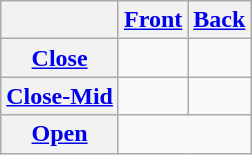<table class="wikitable" style="text-align: center;">
<tr>
<th></th>
<th><a href='#'>Front</a></th>
<th><a href='#'>Back</a></th>
</tr>
<tr>
<th><a href='#'>Close</a></th>
<td></td>
<td></td>
</tr>
<tr>
<th><a href='#'>Close-Mid</a></th>
<td></td>
<td></td>
</tr>
<tr>
<th><a href='#'>Open</a></th>
<td colspan="2"></td>
</tr>
</table>
